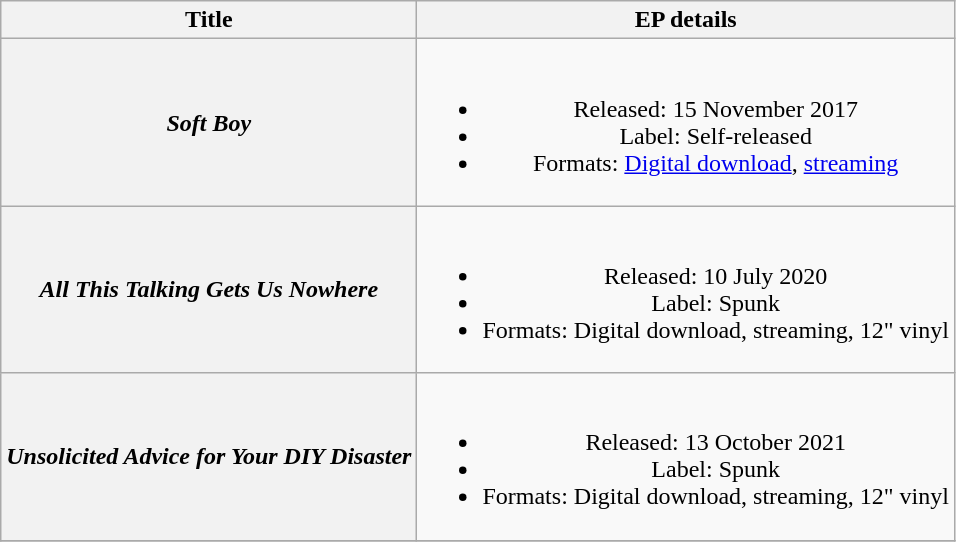<table class="wikitable plainrowheaders" style="text-align:center;">
<tr>
<th>Title</th>
<th>EP details</th>
</tr>
<tr>
<th scope="row"><em>Soft Boy</em></th>
<td><br><ul><li>Released: 15 November 2017</li><li>Label: Self-released</li><li>Formats: <a href='#'>Digital download</a>, <a href='#'>streaming</a></li></ul></td>
</tr>
<tr>
<th scope="row"><em>All This Talking Gets Us Nowhere</em></th>
<td><br><ul><li>Released: 10 July 2020</li><li>Label: Spunk</li><li>Formats: Digital download, streaming, 12" vinyl</li></ul></td>
</tr>
<tr>
<th scope="row"><em>Unsolicited Advice for Your DIY Disaster</em></th>
<td><br><ul><li>Released: 13 October 2021</li><li>Label: Spunk</li><li>Formats: Digital download, streaming, 12" vinyl</li></ul></td>
</tr>
<tr>
</tr>
</table>
